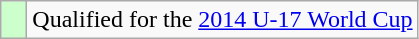<table class="wikitable">
<tr>
<td width=10px bgcolor="#ccffcc"></td>
<td>Qualified for the <a href='#'>2014 U-17 World Cup</a></td>
</tr>
</table>
